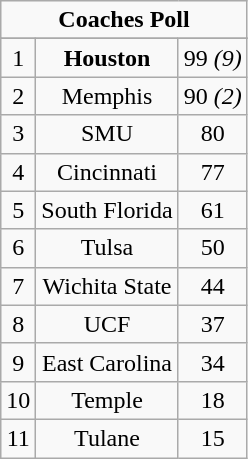<table class="wikitable">
<tr align="center">
<td align="center" Colspan="3"><strong>Coaches Poll</strong></td>
</tr>
<tr align="center">
</tr>
<tr align="center">
<td>1</td>
<td><strong>Houston</strong></td>
<td>99 <em>(9)</em></td>
</tr>
<tr align="center">
<td>2</td>
<td>Memphis</td>
<td>90 <em>(2)</em></td>
</tr>
<tr align="center">
<td>3</td>
<td>SMU</td>
<td>80</td>
</tr>
<tr align="center">
<td>4</td>
<td>Cincinnati</td>
<td>77</td>
</tr>
<tr align="center">
<td>5</td>
<td>South Florida</td>
<td>61</td>
</tr>
<tr align="center">
<td>6</td>
<td>Tulsa</td>
<td>50</td>
</tr>
<tr align="center">
<td>7</td>
<td>Wichita State</td>
<td>44</td>
</tr>
<tr align="center">
<td>8</td>
<td>UCF</td>
<td>37</td>
</tr>
<tr align="center">
<td>9</td>
<td>East Carolina</td>
<td>34</td>
</tr>
<tr align="center">
<td>10</td>
<td>Temple</td>
<td>18</td>
</tr>
<tr align="center">
<td>11</td>
<td>Tulane</td>
<td>15</td>
</tr>
</table>
